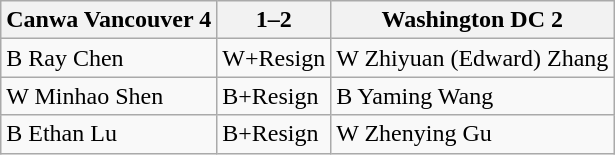<table class="wikitable">
<tr>
<th>Canwa Vancouver 4</th>
<th>1–2</th>
<th>Washington DC 2</th>
</tr>
<tr>
<td>B Ray Chen</td>
<td>W+Resign</td>
<td>W Zhiyuan (Edward) Zhang</td>
</tr>
<tr>
<td>W Minhao Shen</td>
<td>B+Resign</td>
<td>B Yaming Wang</td>
</tr>
<tr>
<td>B Ethan Lu</td>
<td>B+Resign</td>
<td>W Zhenying Gu</td>
</tr>
</table>
